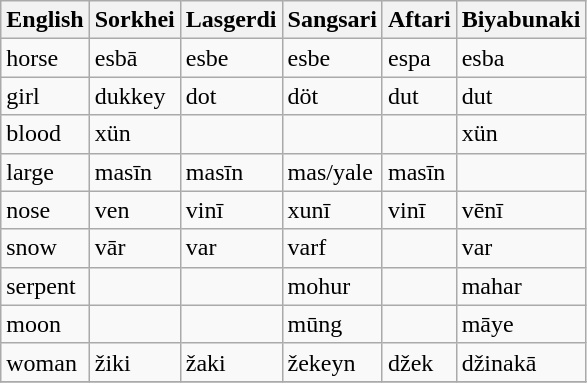<table class="wikitable">
<tr>
<th>English</th>
<th>Sorkhei</th>
<th>Lasgerdi</th>
<th>Sangsari</th>
<th>Aftari</th>
<th>Biyabunaki</th>
</tr>
<tr>
<td>horse</td>
<td>esbā</td>
<td>esbe</td>
<td>esbe</td>
<td>espa</td>
<td>esba</td>
</tr>
<tr>
<td>girl</td>
<td>dukkey</td>
<td>dot</td>
<td>döt</td>
<td>dut</td>
<td>dut</td>
</tr>
<tr>
<td>blood</td>
<td>xün</td>
<td></td>
<td></td>
<td></td>
<td>xün</td>
</tr>
<tr>
<td>large</td>
<td>masīn</td>
<td>masīn</td>
<td>mas/yale</td>
<td>masīn</td>
<td></td>
</tr>
<tr>
<td>nose</td>
<td>ven</td>
<td>vinī</td>
<td>xunī</td>
<td>vinī</td>
<td>vēnī</td>
</tr>
<tr>
<td>snow</td>
<td>vār</td>
<td>var</td>
<td>varf</td>
<td></td>
<td>var</td>
</tr>
<tr>
<td>serpent</td>
<td></td>
<td></td>
<td>mohur</td>
<td></td>
<td>mahar</td>
</tr>
<tr>
<td>moon</td>
<td></td>
<td></td>
<td>mūng</td>
<td></td>
<td>māye</td>
</tr>
<tr>
<td>woman</td>
<td>žiki</td>
<td>žaki</td>
<td>žekeyn</td>
<td>džek</td>
<td>džinakā</td>
</tr>
<tr>
</tr>
</table>
